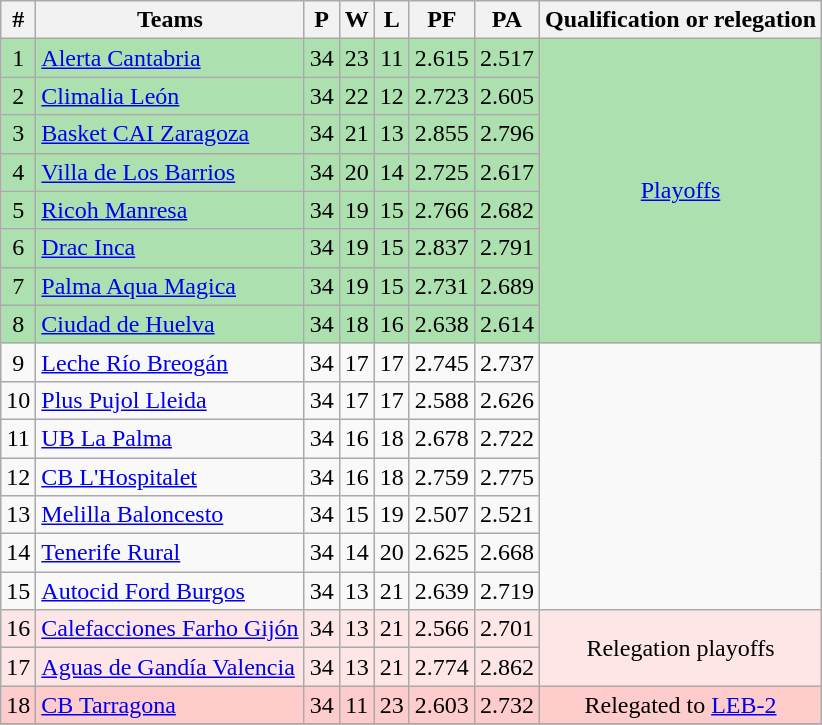<table class="wikitable" style="text-align: center;">
<tr>
<th>#</th>
<th>Teams</th>
<th>P</th>
<th>W</th>
<th>L</th>
<th>PF</th>
<th>PA</th>
<th>Qualification or relegation</th>
</tr>
<tr style="background:#ACE1AF;">
<td>1</td>
<td align=left><a href='#'>Alerta Cantabria</a></td>
<td>34</td>
<td>23</td>
<td>11</td>
<td>2.615</td>
<td>2.517</td>
<td rowspan=8><a href='#'>Playoffs</a></td>
</tr>
<tr style="background:#ACE1AF;">
<td>2</td>
<td align=left><a href='#'>Climalia León</a></td>
<td>34</td>
<td>22</td>
<td>12</td>
<td>2.723</td>
<td>2.605</td>
</tr>
<tr style="background:#ACE1AF;">
<td>3</td>
<td align=left><a href='#'>Basket CAI Zaragoza</a></td>
<td>34</td>
<td>21</td>
<td>13</td>
<td>2.855</td>
<td>2.796</td>
</tr>
<tr style="background:#ACE1AF;">
<td>4</td>
<td align=left><a href='#'>Villa de Los Barrios</a></td>
<td>34</td>
<td>20</td>
<td>14</td>
<td>2.725</td>
<td>2.617</td>
</tr>
<tr style="background:#ACE1AF;">
<td>5</td>
<td align=left><a href='#'>Ricoh Manresa</a></td>
<td>34</td>
<td>19</td>
<td>15</td>
<td>2.766</td>
<td>2.682</td>
</tr>
<tr style="background:#ACE1AF;">
<td>6</td>
<td align=left><a href='#'>Drac Inca</a></td>
<td>34</td>
<td>19</td>
<td>15</td>
<td>2.837</td>
<td>2.791</td>
</tr>
<tr style="background:#ACE1AF;">
<td>7</td>
<td align=left><a href='#'>Palma Aqua Magica</a></td>
<td>34</td>
<td>19</td>
<td>15</td>
<td>2.731</td>
<td>2.689</td>
</tr>
<tr style="background:#ACE1AF;">
<td>8</td>
<td align=left><a href='#'>Ciudad de Huelva</a></td>
<td>34</td>
<td>18</td>
<td>16</td>
<td>2.638</td>
<td>2.614</td>
</tr>
<tr>
<td>9</td>
<td align=left><a href='#'>Leche Río Breogán</a></td>
<td>34</td>
<td>17</td>
<td>17</td>
<td>2.745</td>
<td>2.737</td>
</tr>
<tr>
<td>10</td>
<td align=left><a href='#'>Plus Pujol Lleida</a></td>
<td>34</td>
<td>17</td>
<td>17</td>
<td>2.588</td>
<td>2.626</td>
</tr>
<tr>
<td>11</td>
<td align=left><a href='#'>UB La Palma</a></td>
<td>34</td>
<td>16</td>
<td>18</td>
<td>2.678</td>
<td>2.722</td>
</tr>
<tr>
<td>12</td>
<td align=left><a href='#'>CB L'Hospitalet</a></td>
<td>34</td>
<td>16</td>
<td>18</td>
<td>2.759</td>
<td>2.775</td>
</tr>
<tr>
<td>13</td>
<td align=left><a href='#'>Melilla Baloncesto</a></td>
<td>34</td>
<td>15</td>
<td>19</td>
<td>2.507</td>
<td>2.521</td>
</tr>
<tr>
<td>14</td>
<td align=left><a href='#'>Tenerife Rural</a></td>
<td>34</td>
<td>14</td>
<td>20</td>
<td>2.625</td>
<td>2.668</td>
</tr>
<tr>
<td>15</td>
<td align=left><a href='#'>Autocid Ford Burgos</a></td>
<td>34</td>
<td>13</td>
<td>21</td>
<td>2.639</td>
<td>2.719</td>
</tr>
<tr style="background:#FFE6E6;">
<td>16</td>
<td align=left><a href='#'>Calefacciones Farho Gijón</a></td>
<td>34</td>
<td>13</td>
<td>21</td>
<td>2.566</td>
<td>2.701</td>
<td rowspan=2>Relegation playoffs</td>
</tr>
<tr style="background:#FFE6E6;">
<td>17</td>
<td align=left><a href='#'>Aguas de Gandía Valencia</a></td>
<td>34</td>
<td>13</td>
<td>21</td>
<td>2.774</td>
<td>2.862</td>
</tr>
<tr style="background:#FFCCCC;">
<td>18</td>
<td align=left><a href='#'>CB Tarragona</a></td>
<td>34</td>
<td>11</td>
<td>23</td>
<td>2.603</td>
<td>2.732</td>
<td>Relegated to <a href='#'>LEB-2</a></td>
</tr>
<tr>
</tr>
</table>
